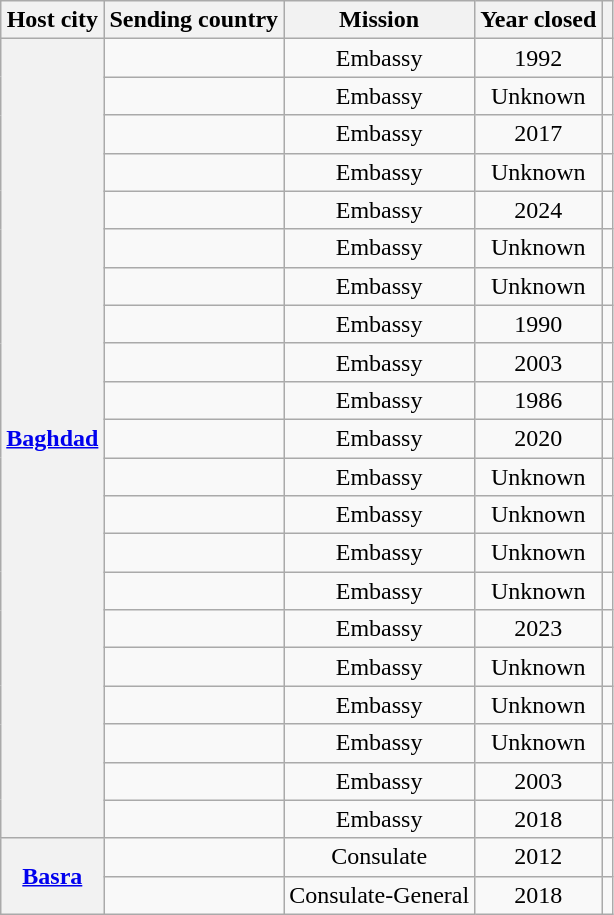<table class="wikitable plainrowheaders">
<tr>
<th scope="col">Host city</th>
<th scope="col">Sending country</th>
<th scope="col">Mission</th>
<th scope="col">Year closed</th>
<th scope="col"></th>
</tr>
<tr>
<th rowspan="21"><a href='#'>Baghdad</a></th>
<td></td>
<td style="text-align:center;">Embassy</td>
<td style="text-align:center;">1992</td>
<td style="text-align:center;"></td>
</tr>
<tr>
<td></td>
<td style="text-align:center;">Embassy</td>
<td style="text-align:center;">Unknown</td>
<td style="text-align:center;"></td>
</tr>
<tr>
<td></td>
<td style="text-align:center;">Embassy</td>
<td style="text-align:center;">2017</td>
<td style="text-align:center;"></td>
</tr>
<tr>
<td></td>
<td style="text-align:center;">Embassy</td>
<td style="text-align:center;">Unknown</td>
<td style="text-align:center;"></td>
</tr>
<tr>
<td></td>
<td style="text-align:center;">Embassy</td>
<td style="text-align:center;">2024</td>
<td style="text-align:center;"></td>
</tr>
<tr>
<td></td>
<td style="text-align:center;">Embassy</td>
<td style="text-align:center;">Unknown</td>
<td style="text-align:center;"></td>
</tr>
<tr>
<td></td>
<td style="text-align:center;">Embassy</td>
<td style="text-align:center;">Unknown</td>
<td style="text-align:center;"></td>
</tr>
<tr>
<td></td>
<td style="text-align:center;">Embassy</td>
<td style="text-align:center;">1990</td>
<td style="text-align:center;"></td>
</tr>
<tr>
<td></td>
<td style="text-align:center;">Embassy</td>
<td style="text-align:center;">2003</td>
<td style="text-align:center;"></td>
</tr>
<tr>
<td></td>
<td style="text-align:center;">Embassy</td>
<td style="text-align:center;">1986</td>
<td style="text-align:center;"></td>
</tr>
<tr>
<td></td>
<td style="text-align:center;">Embassy</td>
<td style="text-align:center;">2020</td>
<td style="text-align:center;"></td>
</tr>
<tr>
<td></td>
<td style="text-align:center;">Embassy</td>
<td style="text-align:center;">Unknown</td>
<td style="text-align:center;"></td>
</tr>
<tr>
<td></td>
<td style="text-align:center;">Embassy</td>
<td style="text-align:center;">Unknown</td>
<td style="text-align:center;"></td>
</tr>
<tr>
<td></td>
<td style="text-align:center;">Embassy</td>
<td style="text-align:center;">Unknown</td>
<td style="text-align:center;"></td>
</tr>
<tr>
<td></td>
<td style="text-align:center;">Embassy</td>
<td style="text-align:center;">Unknown</td>
<td style="text-align:center;"></td>
</tr>
<tr>
<td></td>
<td style="text-align:center;">Embassy</td>
<td style="text-align:center;">2023</td>
<td style="text-align:center;"></td>
</tr>
<tr>
<td></td>
<td style="text-align:center;">Embassy</td>
<td style="text-align:center;">Unknown</td>
<td style="text-align:center;"></td>
</tr>
<tr>
<td></td>
<td style="text-align:center;">Embassy</td>
<td style="text-align:center;">Unknown</td>
<td style="text-align:center;"></td>
</tr>
<tr>
<td></td>
<td style="text-align:center;">Embassy</td>
<td style="text-align:center;">Unknown</td>
<td style="text-align:center;"></td>
</tr>
<tr>
<td></td>
<td style="text-align:center;">Embassy</td>
<td style="text-align:center;">2003</td>
<td style="text-align:center;"></td>
</tr>
<tr>
<td></td>
<td style="text-align:center;">Embassy</td>
<td style="text-align:center;">2018</td>
<td style="text-align:center;"></td>
</tr>
<tr>
<th rowspan="2"><a href='#'>Basra</a></th>
<td></td>
<td style="text-align:center;">Consulate</td>
<td style="text-align:center;">2012</td>
<td style="text-align:center;"></td>
</tr>
<tr>
<td></td>
<td style="text-align:center;">Consulate-General</td>
<td style="text-align:center;">2018</td>
<td style="text-align:center;"></td>
</tr>
</table>
